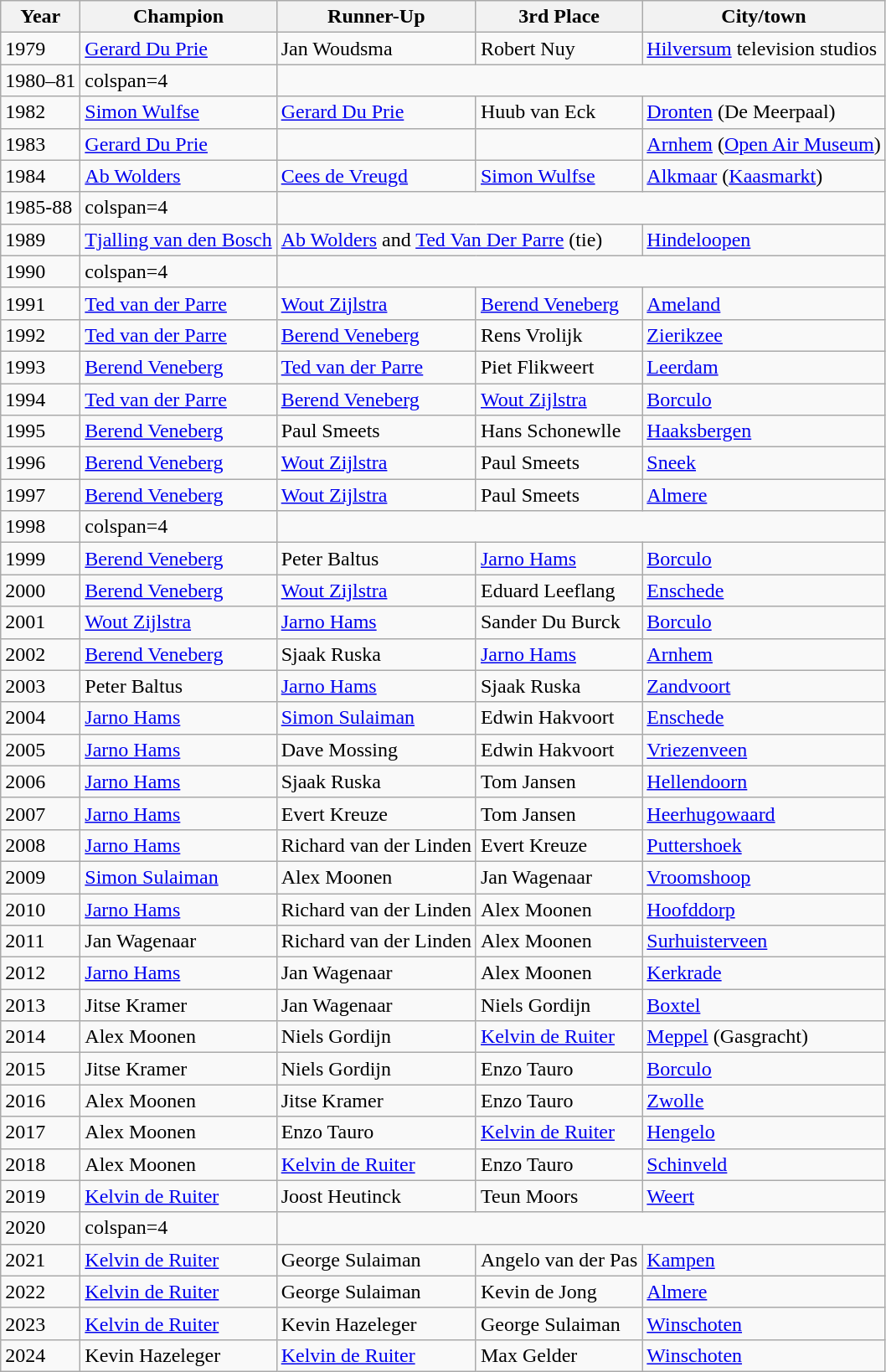<table class="wikitable">
<tr>
<th>Year</th>
<th>Champion</th>
<th>Runner-Up</th>
<th>3rd Place</th>
<th>City/town</th>
</tr>
<tr>
<td>1979</td>
<td> <a href='#'>Gerard Du Prie</a></td>
<td> Jan Woudsma</td>
<td> Robert Nuy</td>
<td><a href='#'>Hilversum</a> television studios</td>
</tr>
<tr>
<td>1980–81</td>
<td>colspan=4 </td>
</tr>
<tr>
<td>1982</td>
<td> <a href='#'>Simon Wulfse</a></td>
<td> <a href='#'>Gerard Du Prie</a></td>
<td> Huub van Eck</td>
<td><a href='#'>Dronten</a> (De Meerpaal)</td>
</tr>
<tr>
<td>1983</td>
<td> <a href='#'>Gerard Du Prie</a></td>
<td></td>
<td></td>
<td><a href='#'>Arnhem</a> (<a href='#'>Open Air Museum</a>)</td>
</tr>
<tr>
<td>1984</td>
<td> <a href='#'>Ab Wolders</a></td>
<td> <a href='#'>Cees de Vreugd</a></td>
<td> <a href='#'>Simon Wulfse</a></td>
<td><a href='#'>Alkmaar</a> (<a href='#'>Kaasmarkt</a>)</td>
</tr>
<tr>
<td>1985-88</td>
<td>colspan=4 </td>
</tr>
<tr>
<td>1989</td>
<td> <a href='#'>Tjalling van den Bosch</a></td>
<td colspan=2> <a href='#'>Ab Wolders</a> and  <a href='#'>Ted Van Der Parre</a> (tie)</td>
<td><a href='#'>Hindeloopen</a></td>
</tr>
<tr>
<td>1990</td>
<td>colspan=4 </td>
</tr>
<tr>
<td>1991</td>
<td> <a href='#'>Ted van der Parre</a></td>
<td> <a href='#'>Wout Zijlstra</a></td>
<td> <a href='#'>Berend Veneberg</a></td>
<td><a href='#'>Ameland</a></td>
</tr>
<tr>
<td>1992</td>
<td> <a href='#'>Ted van der Parre</a></td>
<td> <a href='#'>Berend Veneberg</a></td>
<td> Rens Vrolijk</td>
<td><a href='#'>Zierikzee</a></td>
</tr>
<tr>
<td>1993</td>
<td> <a href='#'>Berend Veneberg</a></td>
<td> <a href='#'>Ted van der Parre</a></td>
<td> Piet Flikweert</td>
<td><a href='#'>Leerdam</a></td>
</tr>
<tr>
<td>1994</td>
<td> <a href='#'>Ted van der Parre</a></td>
<td> <a href='#'>Berend Veneberg</a></td>
<td> <a href='#'>Wout Zijlstra</a></td>
<td><a href='#'>Borculo</a></td>
</tr>
<tr>
<td>1995</td>
<td> <a href='#'>Berend Veneberg</a></td>
<td> Paul Smeets</td>
<td> Hans Schonewlle</td>
<td><a href='#'>Haaksbergen</a></td>
</tr>
<tr>
<td>1996</td>
<td> <a href='#'>Berend Veneberg</a></td>
<td> <a href='#'>Wout Zijlstra</a></td>
<td> Paul Smeets</td>
<td><a href='#'>Sneek</a></td>
</tr>
<tr>
<td>1997</td>
<td> <a href='#'>Berend Veneberg</a></td>
<td> <a href='#'>Wout Zijlstra</a></td>
<td> Paul Smeets</td>
<td><a href='#'>Almere</a></td>
</tr>
<tr>
<td>1998</td>
<td>colspan=4 </td>
</tr>
<tr>
<td>1999</td>
<td> <a href='#'>Berend Veneberg</a></td>
<td> Peter Baltus</td>
<td> <a href='#'>Jarno Hams</a></td>
<td><a href='#'>Borculo</a></td>
</tr>
<tr>
<td>2000</td>
<td> <a href='#'>Berend Veneberg</a></td>
<td> <a href='#'>Wout Zijlstra</a></td>
<td> Eduard Leeflang</td>
<td><a href='#'>Enschede</a></td>
</tr>
<tr>
<td>2001</td>
<td> <a href='#'>Wout Zijlstra</a></td>
<td> <a href='#'>Jarno Hams</a></td>
<td> Sander Du Burck</td>
<td><a href='#'>Borculo</a></td>
</tr>
<tr>
<td>2002</td>
<td> <a href='#'>Berend Veneberg</a></td>
<td> Sjaak Ruska</td>
<td> <a href='#'>Jarno Hams</a></td>
<td><a href='#'>Arnhem</a></td>
</tr>
<tr>
<td>2003</td>
<td> Peter Baltus</td>
<td> <a href='#'>Jarno Hams</a></td>
<td> Sjaak Ruska</td>
<td><a href='#'>Zandvoort</a></td>
</tr>
<tr>
<td>2004</td>
<td> <a href='#'>Jarno Hams</a></td>
<td> <a href='#'>Simon Sulaiman</a></td>
<td> Edwin Hakvoort</td>
<td><a href='#'>Enschede</a></td>
</tr>
<tr>
<td>2005</td>
<td> <a href='#'>Jarno Hams</a></td>
<td> Dave Mossing</td>
<td> Edwin Hakvoort</td>
<td><a href='#'>Vriezenveen</a></td>
</tr>
<tr>
<td>2006</td>
<td> <a href='#'>Jarno Hams</a></td>
<td> Sjaak Ruska</td>
<td> Tom Jansen</td>
<td><a href='#'>Hellendoorn</a></td>
</tr>
<tr>
<td>2007</td>
<td> <a href='#'>Jarno Hams</a></td>
<td> Evert Kreuze</td>
<td> Tom Jansen</td>
<td><a href='#'>Heerhugowaard</a></td>
</tr>
<tr>
<td>2008</td>
<td> <a href='#'>Jarno Hams</a></td>
<td> Richard van der Linden</td>
<td> Evert Kreuze</td>
<td><a href='#'>Puttershoek</a></td>
</tr>
<tr>
<td>2009</td>
<td> <a href='#'>Simon Sulaiman</a></td>
<td> Alex Moonen</td>
<td> Jan Wagenaar</td>
<td><a href='#'>Vroomshoop</a></td>
</tr>
<tr>
<td>2010</td>
<td> <a href='#'>Jarno Hams</a></td>
<td> Richard van der Linden</td>
<td> Alex Moonen</td>
<td><a href='#'>Hoofddorp</a></td>
</tr>
<tr>
<td>2011</td>
<td> Jan Wagenaar</td>
<td> Richard van der Linden</td>
<td> Alex Moonen</td>
<td><a href='#'>Surhuisterveen</a></td>
</tr>
<tr>
<td>2012</td>
<td> <a href='#'>Jarno Hams</a></td>
<td> Jan Wagenaar</td>
<td> Alex Moonen</td>
<td><a href='#'>Kerkrade</a></td>
</tr>
<tr>
<td>2013</td>
<td> Jitse Kramer</td>
<td> Jan Wagenaar</td>
<td> Niels Gordijn</td>
<td><a href='#'>Boxtel</a></td>
</tr>
<tr>
<td>2014</td>
<td> Alex Moonen</td>
<td> Niels Gordijn</td>
<td> <a href='#'>Kelvin de Ruiter</a></td>
<td><a href='#'>Meppel</a> (Gasgracht)</td>
</tr>
<tr>
<td>2015</td>
<td> Jitse Kramer</td>
<td> Niels Gordijn</td>
<td> Enzo Tauro</td>
<td><a href='#'>Borculo</a></td>
</tr>
<tr>
<td>2016</td>
<td> Alex Moonen</td>
<td> Jitse Kramer</td>
<td> Enzo Tauro</td>
<td><a href='#'>Zwolle</a></td>
</tr>
<tr>
<td>2017</td>
<td> Alex Moonen</td>
<td> Enzo Tauro</td>
<td> <a href='#'>Kelvin de Ruiter</a></td>
<td><a href='#'>Hengelo</a></td>
</tr>
<tr>
<td>2018</td>
<td> Alex Moonen</td>
<td> <a href='#'>Kelvin de Ruiter</a></td>
<td> Enzo Tauro</td>
<td><a href='#'>Schinveld</a></td>
</tr>
<tr>
<td>2019</td>
<td> <a href='#'>Kelvin de Ruiter</a></td>
<td> Joost Heutinck</td>
<td> Teun Moors</td>
<td><a href='#'>Weert</a></td>
</tr>
<tr>
<td>2020</td>
<td>colspan=4 </td>
</tr>
<tr>
<td>2021</td>
<td> <a href='#'>Kelvin de Ruiter</a></td>
<td> George Sulaiman</td>
<td> Angelo van der Pas</td>
<td><a href='#'>Kampen</a></td>
</tr>
<tr>
<td>2022</td>
<td> <a href='#'>Kelvin de Ruiter</a></td>
<td> George Sulaiman</td>
<td> Kevin de Jong</td>
<td><a href='#'>Almere</a></td>
</tr>
<tr>
<td>2023</td>
<td> <a href='#'>Kelvin de Ruiter</a></td>
<td> Kevin Hazeleger</td>
<td> George Sulaiman</td>
<td><a href='#'>Winschoten</a></td>
</tr>
<tr>
<td>2024</td>
<td> Kevin Hazeleger</td>
<td> <a href='#'>Kelvin de Ruiter</a></td>
<td> Max Gelder</td>
<td><a href='#'>Winschoten</a></td>
</tr>
</table>
